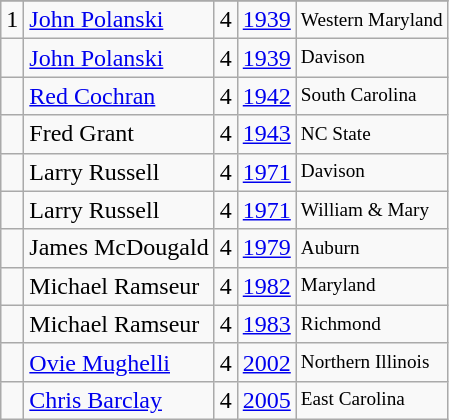<table class="wikitable">
<tr>
</tr>
<tr>
<td>1</td>
<td><a href='#'>John Polanski</a></td>
<td>4</td>
<td><a href='#'>1939</a></td>
<td style="font-size:80%;">Western Maryland</td>
</tr>
<tr>
<td></td>
<td><a href='#'>John Polanski</a></td>
<td>4</td>
<td><a href='#'>1939</a></td>
<td style="font-size:80%;">Davison</td>
</tr>
<tr>
<td></td>
<td><a href='#'>Red Cochran</a></td>
<td>4</td>
<td><a href='#'>1942</a></td>
<td style="font-size:80%;">South Carolina</td>
</tr>
<tr>
<td></td>
<td>Fred Grant</td>
<td>4</td>
<td><a href='#'>1943</a></td>
<td style="font-size:80%;">NC State</td>
</tr>
<tr>
<td></td>
<td>Larry Russell</td>
<td>4</td>
<td><a href='#'>1971</a></td>
<td style="font-size:80%;">Davison</td>
</tr>
<tr>
<td></td>
<td>Larry Russell</td>
<td>4</td>
<td><a href='#'>1971</a></td>
<td style="font-size:80%;">William & Mary</td>
</tr>
<tr>
<td></td>
<td>James McDougald</td>
<td>4</td>
<td><a href='#'>1979</a></td>
<td style="font-size:80%;">Auburn</td>
</tr>
<tr>
<td></td>
<td>Michael Ramseur</td>
<td>4</td>
<td><a href='#'>1982</a></td>
<td style="font-size:80%;">Maryland</td>
</tr>
<tr>
<td></td>
<td>Michael Ramseur</td>
<td>4</td>
<td><a href='#'>1983</a></td>
<td style="font-size:80%;">Richmond</td>
</tr>
<tr>
<td></td>
<td><a href='#'>Ovie Mughelli</a></td>
<td>4</td>
<td><a href='#'>2002</a></td>
<td style="font-size:80%;">Northern Illinois</td>
</tr>
<tr>
<td></td>
<td><a href='#'>Chris Barclay</a></td>
<td>4</td>
<td><a href='#'>2005</a></td>
<td style="font-size:80%;">East Carolina</td>
</tr>
</table>
